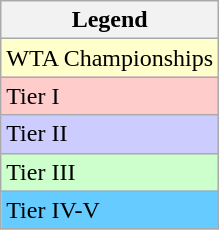<table class="wikitable sortable mw-collapsible mw-collapsed">
<tr>
<th>Legend</th>
</tr>
<tr bgcolor="#ffffcc">
<td>WTA Championships</td>
</tr>
<tr bgcolor="#ffcccc">
<td>Tier I</td>
</tr>
<tr bgcolor="#ccccff">
<td>Tier II</td>
</tr>
<tr bgcolor="#CCFFCC">
<td>Tier III</td>
</tr>
<tr style="background:#66ccff;">
<td>Tier IV-V</td>
</tr>
</table>
